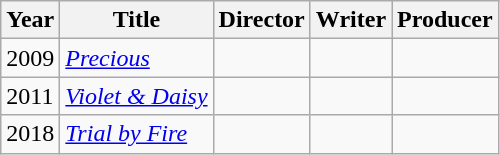<table class="wikitable">
<tr>
<th>Year</th>
<th>Title</th>
<th>Director</th>
<th>Writer</th>
<th>Producer</th>
</tr>
<tr>
<td>2009</td>
<td><em><a href='#'>Precious</a></em></td>
<td></td>
<td></td>
<td></td>
</tr>
<tr>
<td>2011</td>
<td><em><a href='#'>Violet & Daisy</a></em></td>
<td></td>
<td></td>
<td></td>
</tr>
<tr>
<td>2018</td>
<td><em><a href='#'>Trial by Fire</a></em></td>
<td></td>
<td></td>
<td></td>
</tr>
</table>
